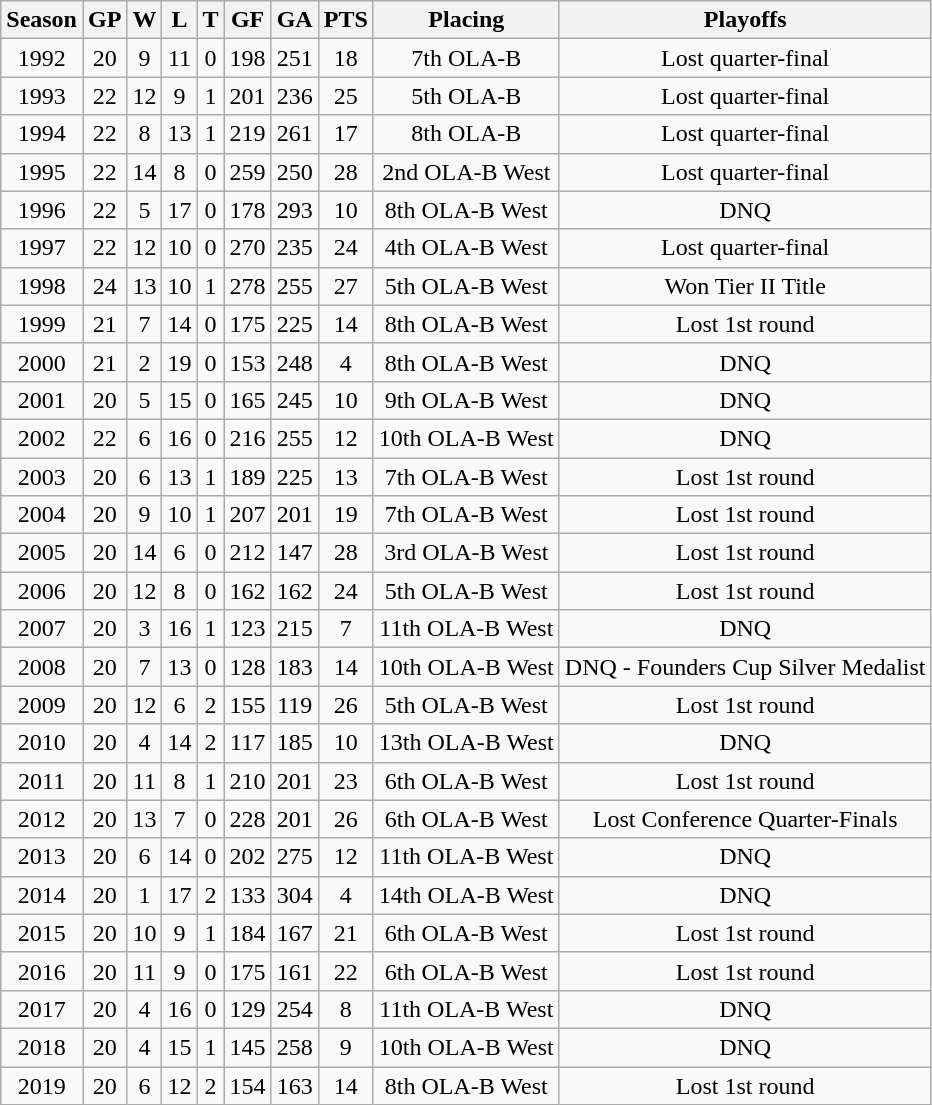<table class="wikitable" style="text-align:center">
<tr>
<th>Season</th>
<th>GP</th>
<th>W</th>
<th>L</th>
<th>T</th>
<th>GF</th>
<th>GA</th>
<th>PTS</th>
<th>Placing</th>
<th>Playoffs</th>
</tr>
<tr>
<td>1992</td>
<td>20</td>
<td>9</td>
<td>11</td>
<td>0</td>
<td>198</td>
<td>251</td>
<td>18</td>
<td>7th OLA-B</td>
<td>Lost quarter-final</td>
</tr>
<tr>
<td>1993</td>
<td>22</td>
<td>12</td>
<td>9</td>
<td>1</td>
<td>201</td>
<td>236</td>
<td>25</td>
<td>5th OLA-B</td>
<td>Lost quarter-final</td>
</tr>
<tr>
<td>1994</td>
<td>22</td>
<td>8</td>
<td>13</td>
<td>1</td>
<td>219</td>
<td>261</td>
<td>17</td>
<td>8th OLA-B</td>
<td>Lost quarter-final</td>
</tr>
<tr>
<td>1995</td>
<td>22</td>
<td>14</td>
<td>8</td>
<td>0</td>
<td>259</td>
<td>250</td>
<td>28</td>
<td>2nd OLA-B West</td>
<td>Lost quarter-final</td>
</tr>
<tr>
<td>1996</td>
<td>22</td>
<td>5</td>
<td>17</td>
<td>0</td>
<td>178</td>
<td>293</td>
<td>10</td>
<td>8th OLA-B West</td>
<td>DNQ</td>
</tr>
<tr>
<td>1997</td>
<td>22</td>
<td>12</td>
<td>10</td>
<td>0</td>
<td>270</td>
<td>235</td>
<td>24</td>
<td>4th OLA-B West</td>
<td>Lost quarter-final</td>
</tr>
<tr>
<td>1998</td>
<td>24</td>
<td>13</td>
<td>10</td>
<td>1</td>
<td>278</td>
<td>255</td>
<td>27</td>
<td>5th OLA-B West</td>
<td>Won Tier II Title</td>
</tr>
<tr>
<td>1999</td>
<td>21</td>
<td>7</td>
<td>14</td>
<td>0</td>
<td>175</td>
<td>225</td>
<td>14</td>
<td>8th OLA-B West</td>
<td>Lost 1st round</td>
</tr>
<tr>
<td>2000</td>
<td>21</td>
<td>2</td>
<td>19</td>
<td>0</td>
<td>153</td>
<td>248</td>
<td>4</td>
<td>8th OLA-B West</td>
<td>DNQ</td>
</tr>
<tr>
<td>2001</td>
<td>20</td>
<td>5</td>
<td>15</td>
<td>0</td>
<td>165</td>
<td>245</td>
<td>10</td>
<td>9th OLA-B West</td>
<td>DNQ</td>
</tr>
<tr>
<td>2002</td>
<td>22</td>
<td>6</td>
<td>16</td>
<td>0</td>
<td>216</td>
<td>255</td>
<td>12</td>
<td>10th OLA-B West</td>
<td>DNQ</td>
</tr>
<tr>
<td>2003</td>
<td>20</td>
<td>6</td>
<td>13</td>
<td>1</td>
<td>189</td>
<td>225</td>
<td>13</td>
<td>7th OLA-B West</td>
<td>Lost 1st round</td>
</tr>
<tr>
<td>2004</td>
<td>20</td>
<td>9</td>
<td>10</td>
<td>1</td>
<td>207</td>
<td>201</td>
<td>19</td>
<td>7th OLA-B West</td>
<td>Lost 1st round</td>
</tr>
<tr>
<td>2005</td>
<td>20</td>
<td>14</td>
<td>6</td>
<td>0</td>
<td>212</td>
<td>147</td>
<td>28</td>
<td>3rd OLA-B West</td>
<td>Lost 1st round</td>
</tr>
<tr>
<td>2006</td>
<td>20</td>
<td>12</td>
<td>8</td>
<td>0</td>
<td>162</td>
<td>162</td>
<td>24</td>
<td>5th OLA-B West</td>
<td>Lost 1st round</td>
</tr>
<tr>
<td>2007</td>
<td>20</td>
<td>3</td>
<td>16</td>
<td>1</td>
<td>123</td>
<td>215</td>
<td>7</td>
<td>11th OLA-B West</td>
<td>DNQ</td>
</tr>
<tr>
<td>2008</td>
<td>20</td>
<td>7</td>
<td>13</td>
<td>0</td>
<td>128</td>
<td>183</td>
<td>14</td>
<td>10th OLA-B West</td>
<td>DNQ - Founders Cup Silver Medalist</td>
</tr>
<tr>
<td>2009</td>
<td>20</td>
<td>12</td>
<td>6</td>
<td>2</td>
<td>155</td>
<td>119</td>
<td>26</td>
<td>5th OLA-B West</td>
<td>Lost 1st round</td>
</tr>
<tr>
<td>2010</td>
<td>20</td>
<td>4</td>
<td>14</td>
<td>2</td>
<td>117</td>
<td>185</td>
<td>10</td>
<td>13th OLA-B West</td>
<td>DNQ</td>
</tr>
<tr>
<td>2011</td>
<td>20</td>
<td>11</td>
<td>8</td>
<td>1</td>
<td>210</td>
<td>201</td>
<td>23</td>
<td>6th OLA-B West</td>
<td>Lost 1st round</td>
</tr>
<tr>
<td>2012</td>
<td>20</td>
<td>13</td>
<td>7</td>
<td>0</td>
<td>228</td>
<td>201</td>
<td>26</td>
<td>6th OLA-B West</td>
<td>Lost Conference Quarter-Finals</td>
</tr>
<tr>
<td>2013</td>
<td>20</td>
<td>6</td>
<td>14</td>
<td>0</td>
<td>202</td>
<td>275</td>
<td>12</td>
<td>11th OLA-B West</td>
<td>DNQ</td>
</tr>
<tr>
<td>2014</td>
<td>20</td>
<td>1</td>
<td>17</td>
<td>2</td>
<td>133</td>
<td>304</td>
<td>4</td>
<td>14th OLA-B West</td>
<td>DNQ</td>
</tr>
<tr>
<td>2015</td>
<td>20</td>
<td>10</td>
<td>9</td>
<td>1</td>
<td>184</td>
<td>167</td>
<td>21</td>
<td>6th OLA-B West</td>
<td>Lost 1st round</td>
</tr>
<tr>
<td>2016</td>
<td>20</td>
<td>11</td>
<td>9</td>
<td>0</td>
<td>175</td>
<td>161</td>
<td>22</td>
<td>6th OLA-B West</td>
<td>Lost 1st round</td>
</tr>
<tr>
<td>2017</td>
<td>20</td>
<td>4</td>
<td>16</td>
<td>0</td>
<td>129</td>
<td>254</td>
<td>8</td>
<td>11th OLA-B West</td>
<td>DNQ</td>
</tr>
<tr>
<td>2018</td>
<td>20</td>
<td>4</td>
<td>15</td>
<td>1</td>
<td>145</td>
<td>258</td>
<td>9</td>
<td>10th OLA-B West</td>
<td>DNQ</td>
</tr>
<tr>
<td>2019</td>
<td>20</td>
<td>6</td>
<td>12</td>
<td>2</td>
<td>154</td>
<td>163</td>
<td>14</td>
<td>8th OLA-B West</td>
<td>Lost 1st round</td>
</tr>
</table>
